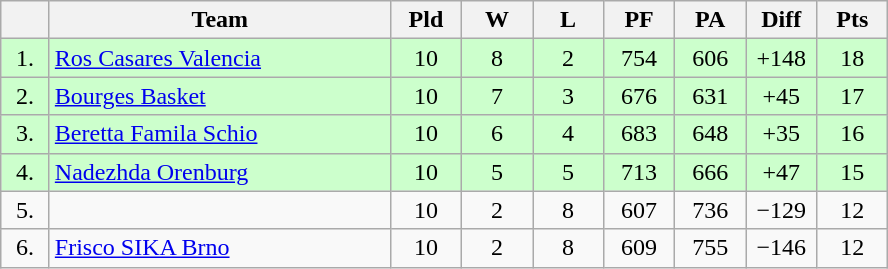<table class="wikitable" style="text-align:center">
<tr>
<th width=25></th>
<th width=220>Team</th>
<th width=40>Pld</th>
<th width=40>W</th>
<th width=40>L</th>
<th width=40>PF</th>
<th width=40>PA</th>
<th width=40>Diff</th>
<th width=40>Pts</th>
</tr>
<tr style="background:#ccffcc;">
<td>1.</td>
<td align=left> <a href='#'>Ros Casares Valencia</a></td>
<td>10</td>
<td>8</td>
<td>2</td>
<td>754</td>
<td>606</td>
<td>+148</td>
<td>18</td>
</tr>
<tr style="background:#ccffcc;">
<td>2.</td>
<td align=left> <a href='#'>Bourges Basket</a></td>
<td>10</td>
<td>7</td>
<td>3</td>
<td>676</td>
<td>631</td>
<td>+45</td>
<td>17</td>
</tr>
<tr style="background:#ccffcc;">
<td>3.</td>
<td align=left> <a href='#'>Beretta Famila Schio</a></td>
<td>10</td>
<td>6</td>
<td>4</td>
<td>683</td>
<td>648</td>
<td>+35</td>
<td>16</td>
</tr>
<tr style="background:#ccffcc;">
<td>4.</td>
<td align=left> <a href='#'>Nadezhda Orenburg</a></td>
<td>10</td>
<td>5</td>
<td>5</td>
<td>713</td>
<td>666</td>
<td>+47</td>
<td>15</td>
</tr>
<tr>
<td>5.</td>
<td align=left></td>
<td>10</td>
<td>2</td>
<td>8</td>
<td>607</td>
<td>736</td>
<td>−129</td>
<td>12</td>
</tr>
<tr>
<td>6.</td>
<td align=left> <a href='#'>Frisco SIKA Brno</a></td>
<td>10</td>
<td>2</td>
<td>8</td>
<td>609</td>
<td>755</td>
<td>−146</td>
<td>12</td>
</tr>
</table>
